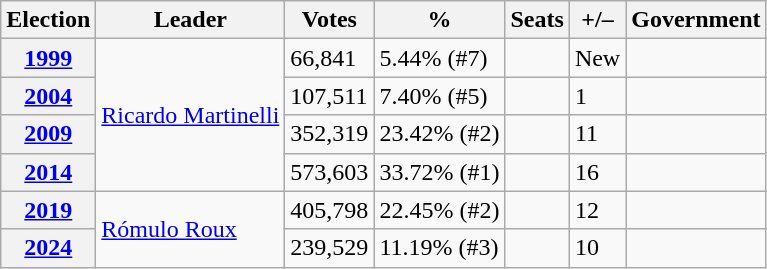<table class=wikitable style="text-align: left;">
<tr>
<th>Election</th>
<th>Leader</th>
<th>Votes</th>
<th>%</th>
<th>Seats</th>
<th>+/–</th>
<th>Government</th>
</tr>
<tr>
<th><a href='#'>1999</a></th>
<td rowspan=4><a href='#'>Ricardo Martinelli</a></td>
<td>66,841</td>
<td>5.44% (#7)</td>
<td></td>
<td>New</td>
<td></td>
</tr>
<tr>
<th><a href='#'>2004</a></th>
<td>107,511</td>
<td>7.40% (#5)</td>
<td></td>
<td> 1</td>
<td></td>
</tr>
<tr>
<th><a href='#'>2009</a></th>
<td>352,319</td>
<td>23.42% (#2)</td>
<td></td>
<td> 11</td>
<td></td>
</tr>
<tr>
<th><a href='#'>2014</a></th>
<td>573,603</td>
<td>33.72% (#1)</td>
<td></td>
<td> 16</td>
<td></td>
</tr>
<tr>
<th><a href='#'>2019</a></th>
<td rowspan=2><a href='#'>Rómulo Roux</a></td>
<td>405,798</td>
<td>22.45% (#2)</td>
<td></td>
<td> 12</td>
<td></td>
</tr>
<tr>
<th><a href='#'>2024</a></th>
<td>239,529</td>
<td>11.19% (#3)</td>
<td></td>
<td> 10</td>
<td></td>
</tr>
</table>
